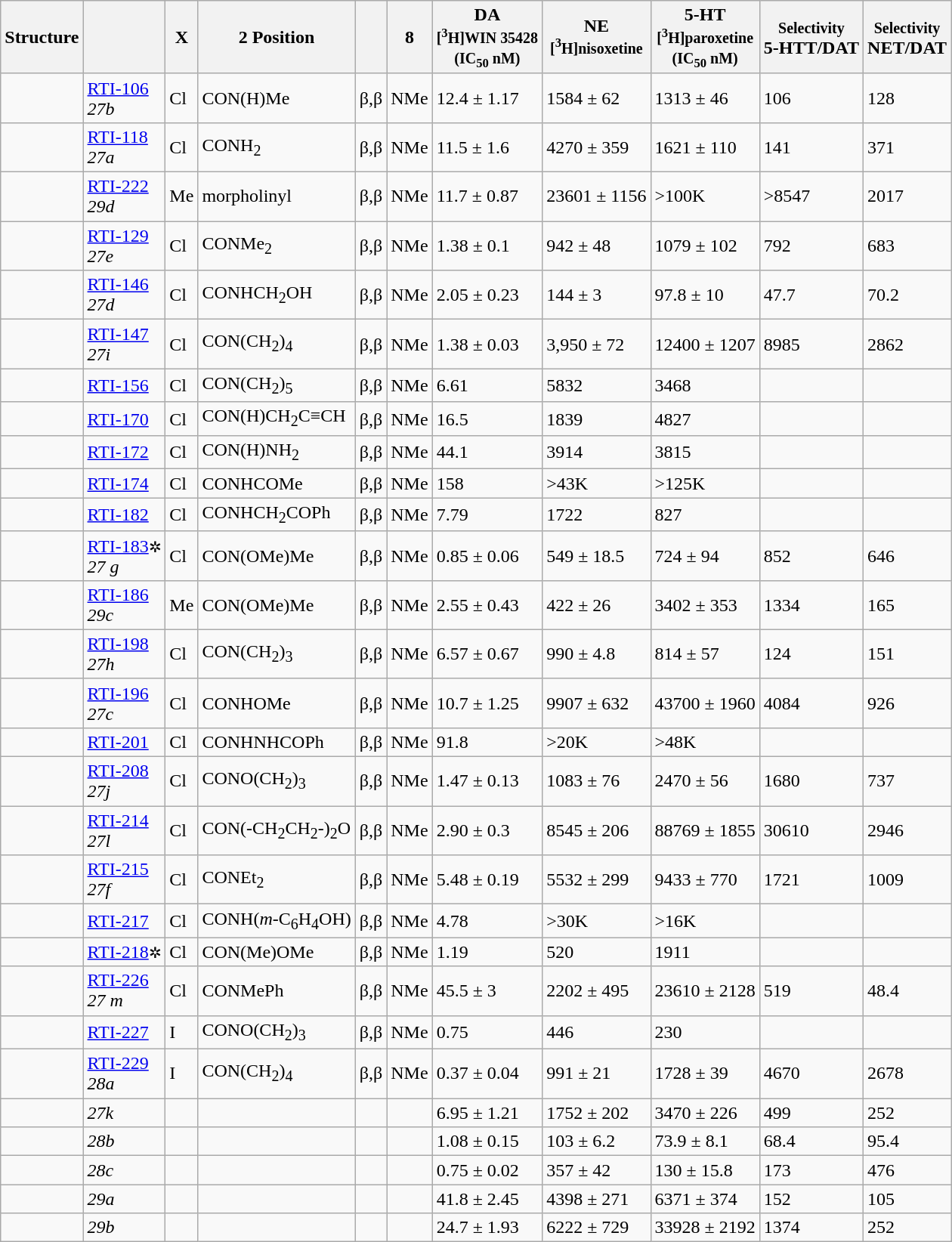<table class="wikitable sortable sort-under">
<tr>
<th>Structure<br></th>
<th></th>
<th>X</th>
<th>2 Position</th>
<th></th>
<th>8</th>
<th>DA<br><small>[<sup>3</sup>H]WIN 35428<br>(IC<sub>50</sub> nM)</small></th>
<th>NE<br><small>[<sup>3</sup>H]nisoxetine</small></th>
<th>5-HT<br><small>[<sup>3</sup>H]paroxetine<br>(IC<sub>50</sub> nM)</small></th>
<th><small>Selectivity</small><br>5-HTT/DAT</th>
<th><small>Selectivity</small><br>NET/DAT</th>
</tr>
<tr>
<td></td>
<td><a href='#'>RTI-106</a><br><em>27b</em></td>
<td>Cl</td>
<td>CON(H)Me</td>
<td>β,β</td>
<td>NMe</td>
<td>12.4 ± 1.17</td>
<td>1584 ± 62</td>
<td>1313 ± 46</td>
<td>106</td>
<td>128</td>
</tr>
<tr>
<td></td>
<td><a href='#'>RTI-118</a><br><em>27a</em></td>
<td>Cl</td>
<td>CONH<sub>2</sub></td>
<td>β,β</td>
<td>NMe</td>
<td>11.5 ± 1.6</td>
<td>4270 ± 359</td>
<td>1621 ± 110</td>
<td>141</td>
<td>371</td>
</tr>
<tr>
<td></td>
<td><a href='#'>RTI-222</a><br><em>29d</em></td>
<td>Me</td>
<td>morpholinyl</td>
<td>β,β</td>
<td>NMe</td>
<td>11.7 ± 0.87</td>
<td>23601 ± 1156</td>
<td>>100K</td>
<td>>8547</td>
<td>2017</td>
</tr>
<tr>
<td></td>
<td><a href='#'>RTI-129</a><br><em>27e</em></td>
<td>Cl</td>
<td>CONMe<sub>2</sub></td>
<td>β,β</td>
<td>NMe</td>
<td>1.38 ± 0.1</td>
<td>942 ± 48</td>
<td>1079 ± 102</td>
<td>792</td>
<td>683</td>
</tr>
<tr>
<td></td>
<td><a href='#'>RTI-146</a><br><em>27d</em></td>
<td>Cl</td>
<td>CONHCH<sub>2</sub>OH</td>
<td>β,β</td>
<td>NMe</td>
<td>2.05 ± 0.23</td>
<td>144 ± 3</td>
<td>97.8 ± 10</td>
<td>47.7</td>
<td>70.2</td>
</tr>
<tr>
<td></td>
<td><a href='#'>RTI-147</a><br><em>27i</em></td>
<td>Cl</td>
<td>CON(CH<sub>2</sub>)<sub>4</sub></td>
<td>β,β</td>
<td>NMe</td>
<td>1.38 ± 0.03</td>
<td>3,950 ± 72</td>
<td>12400 ± 1207</td>
<td>8985</td>
<td>2862</td>
</tr>
<tr>
<td></td>
<td><a href='#'>RTI-156</a></td>
<td>Cl</td>
<td>CON(CH<sub>2</sub>)<sub>5</sub></td>
<td>β,β</td>
<td>NMe</td>
<td>6.61</td>
<td>5832</td>
<td>3468</td>
<td></td>
<td></td>
</tr>
<tr>
<td></td>
<td><a href='#'>RTI-170</a></td>
<td>Cl</td>
<td>CON(H)CH<sub>2</sub>C≡CH</td>
<td>β,β</td>
<td>NMe</td>
<td>16.5</td>
<td>1839</td>
<td>4827</td>
<td></td>
<td></td>
</tr>
<tr>
<td></td>
<td><a href='#'>RTI-172</a></td>
<td>Cl</td>
<td>CON(H)NH<sub>2</sub></td>
<td>β,β</td>
<td>NMe</td>
<td>44.1</td>
<td>3914</td>
<td>3815</td>
<td></td>
<td></td>
</tr>
<tr>
<td></td>
<td><a href='#'>RTI-174</a></td>
<td>Cl</td>
<td>CONHCOMe</td>
<td>β,β</td>
<td>NMe</td>
<td>158</td>
<td>>43K</td>
<td>>125K</td>
<td></td>
<td></td>
</tr>
<tr>
<td></td>
<td><a href='#'>RTI-182</a></td>
<td>Cl</td>
<td>CONHCH<sub>2</sub>COPh</td>
<td>β,β</td>
<td>NMe</td>
<td>7.79</td>
<td>1722</td>
<td>827</td>
<td></td>
<td></td>
</tr>
<tr>
<td></td>
<td><a href='#'>RTI-183</a><small>✲</small><br><em>27 g</em></td>
<td>Cl</td>
<td>CON(OMe)Me</td>
<td>β,β</td>
<td>NMe</td>
<td>0.85 ± 0.06</td>
<td>549 ± 18.5</td>
<td>724 ± 94</td>
<td>852</td>
<td>646</td>
</tr>
<tr>
<td></td>
<td><a href='#'>RTI-186</a><br><em>29c</em></td>
<td>Me</td>
<td>CON(OMe)Me</td>
<td>β,β</td>
<td>NMe</td>
<td>2.55 ± 0.43</td>
<td>422 ± 26</td>
<td>3402 ± 353</td>
<td>1334</td>
<td>165</td>
</tr>
<tr>
<td></td>
<td><a href='#'>RTI-198</a><br><em>27h</em></td>
<td>Cl</td>
<td>CON(CH<sub>2</sub>)<sub>3</sub></td>
<td>β,β</td>
<td>NMe</td>
<td>6.57 ± 0.67</td>
<td>990 ± 4.8</td>
<td>814 ± 57</td>
<td>124</td>
<td>151</td>
</tr>
<tr>
<td></td>
<td><a href='#'>RTI-196</a><br><em>27c</em></td>
<td>Cl</td>
<td>CONHOMe</td>
<td>β,β</td>
<td>NMe</td>
<td>10.7 ± 1.25</td>
<td>9907 ± 632</td>
<td>43700 ± 1960</td>
<td>4084</td>
<td>926</td>
</tr>
<tr>
<td></td>
<td><a href='#'>RTI-201</a></td>
<td>Cl</td>
<td>CONHNHCOPh</td>
<td>β,β</td>
<td>NMe</td>
<td>91.8</td>
<td>>20K</td>
<td>>48K</td>
<td></td>
<td></td>
</tr>
<tr>
<td></td>
<td><a href='#'>RTI-208</a><br><em>27j</em></td>
<td>Cl</td>
<td>CONO(CH<sub>2</sub>)<sub>3</sub></td>
<td>β,β</td>
<td>NMe</td>
<td>1.47 ± 0.13</td>
<td>1083 ± 76</td>
<td>2470 ± 56</td>
<td>1680</td>
<td>737</td>
</tr>
<tr>
<td></td>
<td><a href='#'>RTI-214</a><br><em>27l</em></td>
<td>Cl</td>
<td>CON(-CH<sub>2</sub>CH<sub>2</sub>-)<sub>2</sub>O</td>
<td>β,β</td>
<td>NMe</td>
<td>2.90 ± 0.3</td>
<td>8545 ± 206</td>
<td>88769 ± 1855</td>
<td>30610</td>
<td>2946</td>
</tr>
<tr>
<td></td>
<td><a href='#'>RTI-215</a><br><em>27f</em></td>
<td>Cl</td>
<td>CONEt<sub>2</sub></td>
<td>β,β</td>
<td>NMe</td>
<td>5.48 ± 0.19</td>
<td>5532 ± 299</td>
<td>9433 ± 770</td>
<td>1721</td>
<td>1009</td>
</tr>
<tr>
<td></td>
<td><a href='#'>RTI-217</a></td>
<td>Cl</td>
<td>CONH(<em>m</em>-C<sub>6</sub>H<sub>4</sub>OH)</td>
<td>β,β</td>
<td>NMe</td>
<td>4.78</td>
<td>>30K</td>
<td>>16K</td>
<td></td>
<td></td>
</tr>
<tr>
<td></td>
<td><a href='#'>RTI-218</a><small>✲</small></td>
<td>Cl</td>
<td>CON(Me)OMe</td>
<td>β,β</td>
<td>NMe</td>
<td>1.19</td>
<td>520</td>
<td>1911</td>
<td></td>
<td></td>
</tr>
<tr>
<td></td>
<td><a href='#'>RTI-226</a><br><em>27 m</em></td>
<td>Cl</td>
<td>CONMePh</td>
<td>β,β</td>
<td>NMe</td>
<td>45.5 ± 3</td>
<td>2202 ± 495</td>
<td>23610 ± 2128</td>
<td>519</td>
<td>48.4</td>
</tr>
<tr>
<td></td>
<td><a href='#'>RTI-227</a></td>
<td>I</td>
<td>CONO(CH<sub>2</sub>)<sub>3</sub></td>
<td>β,β</td>
<td>NMe</td>
<td>0.75</td>
<td>446</td>
<td>230</td>
<td></td>
<td></td>
</tr>
<tr>
<td></td>
<td><a href='#'>RTI-229</a><br><em>28a</em></td>
<td>I</td>
<td>CON(CH<sub>2</sub>)<sub>4</sub></td>
<td>β,β</td>
<td>NMe</td>
<td>0.37 ± 0.04</td>
<td>991 ± 21</td>
<td>1728 ± 39</td>
<td>4670</td>
<td>2678</td>
</tr>
<tr>
<td></td>
<td><em>27k</em></td>
<td></td>
<td></td>
<td></td>
<td></td>
<td>6.95 ± 1.21</td>
<td>1752 ± 202</td>
<td>3470 ± 226</td>
<td>499</td>
<td>252</td>
</tr>
<tr>
<td></td>
<td><em>28b</em></td>
<td></td>
<td></td>
<td></td>
<td></td>
<td>1.08 ± 0.15</td>
<td>103 ± 6.2</td>
<td>73.9 ± 8.1</td>
<td>68.4</td>
<td>95.4</td>
</tr>
<tr>
<td></td>
<td><em>28c</em></td>
<td></td>
<td></td>
<td></td>
<td></td>
<td>0.75 ± 0.02</td>
<td>357 ± 42</td>
<td>130 ± 15.8</td>
<td>173</td>
<td>476</td>
</tr>
<tr>
<td></td>
<td><em>29a</em></td>
<td></td>
<td></td>
<td></td>
<td></td>
<td>41.8 ± 2.45</td>
<td>4398 ± 271</td>
<td>6371 ± 374</td>
<td>152</td>
<td>105</td>
</tr>
<tr>
<td></td>
<td><em>29b</em></td>
<td></td>
<td></td>
<td></td>
<td></td>
<td>24.7 ± 1.93</td>
<td>6222 ± 729</td>
<td>33928 ± 2192</td>
<td>1374</td>
<td>252</td>
</tr>
</table>
